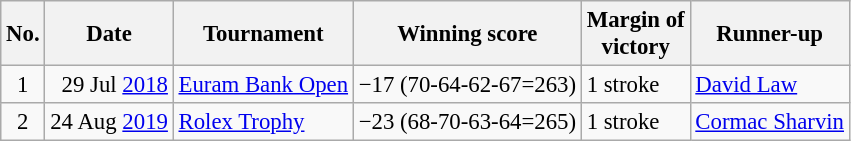<table class="wikitable" style="font-size:95%;">
<tr>
<th>No.</th>
<th>Date</th>
<th>Tournament</th>
<th>Winning score</th>
<th>Margin of<br>victory</th>
<th>Runner-up</th>
</tr>
<tr>
<td align=center>1</td>
<td align=right>29 Jul <a href='#'>2018</a></td>
<td><a href='#'>Euram Bank Open</a></td>
<td>−17 (70-64-62-67=263)</td>
<td>1 stroke</td>
<td> <a href='#'>David Law</a></td>
</tr>
<tr>
<td align=center>2</td>
<td align=right>24 Aug <a href='#'>2019</a></td>
<td><a href='#'>Rolex Trophy</a></td>
<td>−23 (68-70-63-64=265)</td>
<td>1 stroke</td>
<td> <a href='#'>Cormac Sharvin</a></td>
</tr>
</table>
